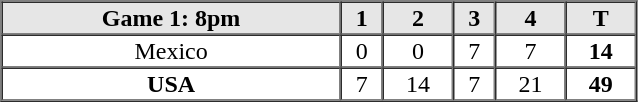<table border=1 cellspacing=0 width=425 style="margin-left:3em;">
<tr style="text-align:center; background-color:#e6e6e6;">
<th>Game 1: 8pm</th>
<th>1</th>
<th>2</th>
<th>3</th>
<th>4</th>
<th>T</th>
</tr>
<tr style="text-align:center">
<td> Mexico</td>
<td>0</td>
<td>0</td>
<td>7</td>
<td>7</td>
<th>14</th>
</tr>
<tr style="text-align:center">
<th> USA</th>
<td>7</td>
<td>14</td>
<td>7</td>
<td>21</td>
<th>49</th>
</tr>
</table>
